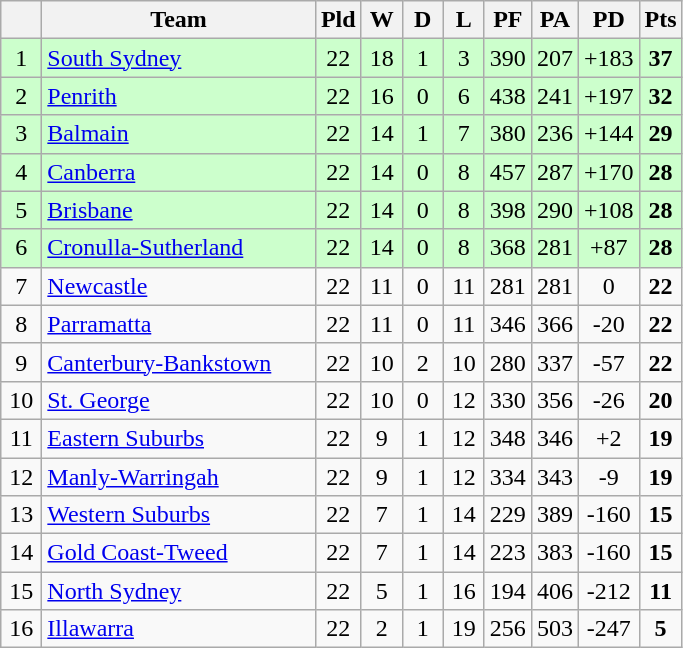<table class="wikitable" style="text-align:center;">
<tr>
<th style="width:20px;" abbr="Position×"></th>
<th width=175>Team</th>
<th style="width:20px;" abbr="Played">Pld</th>
<th style="width:20px;" abbr="Won">W</th>
<th style="width:20px;" abbr="Drawn">D</th>
<th style="width:20px;" abbr="Lost">L</th>
<th style="width:20px;" abbr="Points for">PF</th>
<th style="width:20px;" abbr="Points against">PA</th>
<th style="width:20px;" abbr="Points difference">PD</th>
<th style="width:20px;" abbr="Points">Pts</th>
</tr>
<tr style="background:#cfc;">
<td>1</td>
<td style="text-align:left;"> <a href='#'>South Sydney</a></td>
<td>22</td>
<td>18</td>
<td>1</td>
<td>3</td>
<td>390</td>
<td>207</td>
<td>+183</td>
<td><strong>37</strong></td>
</tr>
<tr style="background:#cfc;">
<td>2</td>
<td style="text-align:left;"> <a href='#'>Penrith</a></td>
<td>22</td>
<td>16</td>
<td>0</td>
<td>6</td>
<td>438</td>
<td>241</td>
<td>+197</td>
<td><strong>32</strong></td>
</tr>
<tr style="background:#cfc;">
<td>3</td>
<td style="text-align:left;"> <a href='#'>Balmain</a></td>
<td>22</td>
<td>14</td>
<td>1</td>
<td>7</td>
<td>380</td>
<td>236</td>
<td>+144</td>
<td><strong>29</strong></td>
</tr>
<tr style="background:#cfc;">
<td>4</td>
<td style="text-align:left;"> <a href='#'>Canberra</a></td>
<td>22</td>
<td>14</td>
<td>0</td>
<td>8</td>
<td>457</td>
<td>287</td>
<td>+170</td>
<td><strong>28</strong></td>
</tr>
<tr style="background:#cfc;">
<td>5</td>
<td style="text-align:left;"> <a href='#'>Brisbane</a></td>
<td>22</td>
<td>14</td>
<td>0</td>
<td>8</td>
<td>398</td>
<td>290</td>
<td>+108</td>
<td><strong>28</strong></td>
</tr>
<tr style="background:#cfc;">
<td>6</td>
<td style="text-align:left;"> <a href='#'>Cronulla-Sutherland</a></td>
<td>22</td>
<td>14</td>
<td>0</td>
<td>8</td>
<td>368</td>
<td>281</td>
<td>+87</td>
<td><strong>28</strong></td>
</tr>
<tr>
<td>7</td>
<td style="text-align:left;"> <a href='#'>Newcastle</a></td>
<td>22</td>
<td>11</td>
<td>0</td>
<td>11</td>
<td>281</td>
<td>281</td>
<td>0</td>
<td><strong>22</strong></td>
</tr>
<tr>
<td>8</td>
<td style="text-align:left;"> <a href='#'>Parramatta</a></td>
<td>22</td>
<td>11</td>
<td>0</td>
<td>11</td>
<td>346</td>
<td>366</td>
<td>-20</td>
<td><strong>22</strong></td>
</tr>
<tr>
<td>9</td>
<td style="text-align:left;"> <a href='#'>Canterbury-Bankstown</a></td>
<td>22</td>
<td>10</td>
<td>2</td>
<td>10</td>
<td>280</td>
<td>337</td>
<td>-57</td>
<td><strong>22</strong></td>
</tr>
<tr>
<td>10</td>
<td style="text-align:left;"> <a href='#'>St. George</a></td>
<td>22</td>
<td>10</td>
<td>0</td>
<td>12</td>
<td>330</td>
<td>356</td>
<td>-26</td>
<td><strong>20</strong></td>
</tr>
<tr>
<td>11</td>
<td style="text-align:left;"> <a href='#'>Eastern Suburbs</a></td>
<td>22</td>
<td>9</td>
<td>1</td>
<td>12</td>
<td>348</td>
<td>346</td>
<td>+2</td>
<td><strong>19</strong></td>
</tr>
<tr>
<td>12</td>
<td style="text-align:left;"> <a href='#'>Manly-Warringah</a></td>
<td>22</td>
<td>9</td>
<td>1</td>
<td>12</td>
<td>334</td>
<td>343</td>
<td>-9</td>
<td><strong>19</strong></td>
</tr>
<tr>
<td>13</td>
<td style="text-align:left;"> <a href='#'>Western Suburbs</a></td>
<td>22</td>
<td>7</td>
<td>1</td>
<td>14</td>
<td>229</td>
<td>389</td>
<td>-160</td>
<td><strong>15</strong></td>
</tr>
<tr>
<td>14</td>
<td style="text-align:left;"><a href='#'>Gold Coast-Tweed</a></td>
<td>22</td>
<td>7</td>
<td>1</td>
<td>14</td>
<td>223</td>
<td>383</td>
<td>-160</td>
<td><strong>15</strong></td>
</tr>
<tr>
<td>15</td>
<td style="text-align:left;"> <a href='#'>North Sydney</a></td>
<td>22</td>
<td>5</td>
<td>1</td>
<td>16</td>
<td>194</td>
<td>406</td>
<td>-212</td>
<td><strong>11</strong></td>
</tr>
<tr>
<td>16</td>
<td style="text-align:left;"> <a href='#'>Illawarra</a></td>
<td>22</td>
<td>2</td>
<td>1</td>
<td>19</td>
<td>256</td>
<td>503</td>
<td>-247</td>
<td><strong>5</strong></td>
</tr>
</table>
